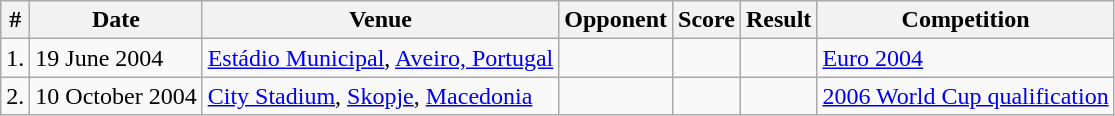<table class="wikitable">
<tr>
<th>#</th>
<th>Date</th>
<th>Venue</th>
<th>Opponent</th>
<th>Score</th>
<th>Result</th>
<th>Competition</th>
</tr>
<tr>
<td>1.</td>
<td>19 June 2004</td>
<td><a href='#'>Estádio Municipal</a>, <a href='#'>Aveiro, Portugal</a></td>
<td></td>
<td></td>
<td></td>
<td><a href='#'>Euro 2004</a></td>
</tr>
<tr>
<td>2.</td>
<td>10 October 2004</td>
<td><a href='#'>City Stadium</a>, <a href='#'>Skopje</a>, <a href='#'>Macedonia</a></td>
<td></td>
<td></td>
<td></td>
<td><a href='#'>2006 World Cup qualification</a></td>
</tr>
</table>
